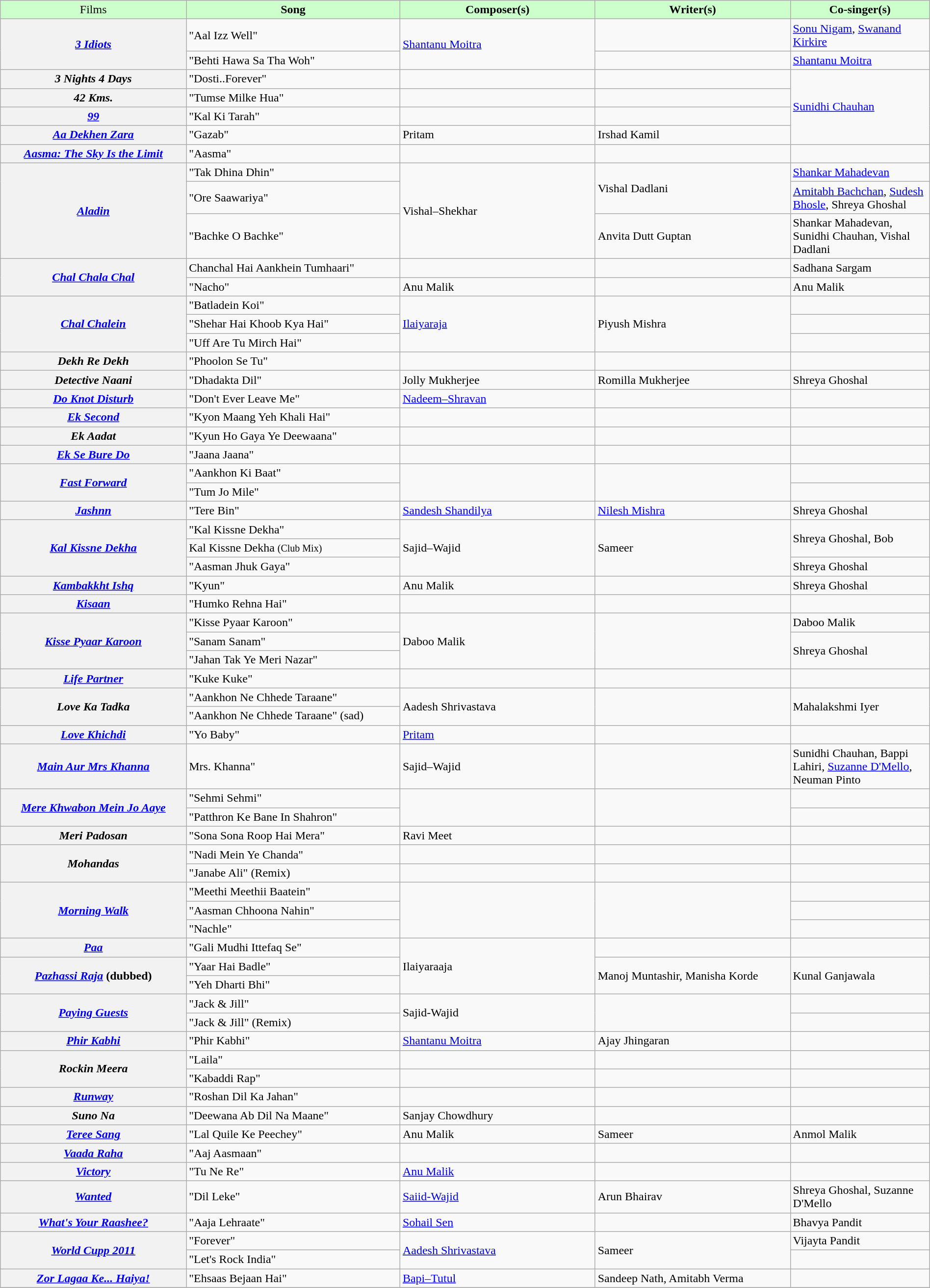<table class="wikitable plainrowheaders" style="width:100%;" textcolor:#000;">
<tr style="background:#cfc; text-align:center;">
<td scope="col" style="width:20%;">Films</td>
<td scope="col" style="width:23%;"><strong>Song</strong></td>
<td scope="col" style="width:21%;"><strong>Composer(s)</strong></td>
<td scope="col" style="width:21%;"><strong>Writer(s)</strong></td>
<td scope="col" style="width:18%;"><strong>Co-singer(s)</strong></td>
</tr>
<tr>
<th scope="row" rowspan=2><em><a href='#'>3 Idiots</a></em></th>
<td>"Aal Izz Well"</td>
<td rowspan=2><a href='#'>Shantanu Moitra</a></td>
<td></td>
<td><a href='#'>Sonu Nigam</a>, <a href='#'>Swanand Kirkire</a></td>
</tr>
<tr>
<td>"Behti Hawa Sa Tha Woh"</td>
<td></td>
<td><a href='#'>Shantanu Moitra</a></td>
</tr>
<tr>
<th scope="row"><em>3 Nights 4 Days</em></th>
<td>"Dosti..Forever"</td>
<td></td>
<td></td>
<td rowspan=4><a href='#'>Sunidhi Chauhan</a></td>
</tr>
<tr>
<th scope="row"><em>42 Kms.</em></th>
<td>"Tumse Milke Hua"</td>
<td></td>
<td></td>
</tr>
<tr>
<th scope="row"><em><a href='#'>99</a></em></th>
<td>"Kal Ki Tarah"</td>
<td></td>
<td></td>
</tr>
<tr>
<th scope="row"><em><a href='#'>Aa Dekhen Zara</a></em></th>
<td>"Gazab"</td>
<td>Pritam</td>
<td>Irshad Kamil</td>
</tr>
<tr>
<th scope="row"><em><a href='#'>Aasma: The Sky Is the Limit</a></em></th>
<td>"Aasma"</td>
<td></td>
<td></td>
<td></td>
</tr>
<tr>
<th scope="row" rowspan=3><em><a href='#'>Aladin</a></em></th>
<td>"Tak Dhina Dhin"</td>
<td rowspan="3">Vishal–Shekhar</td>
<td rowspan="2">Vishal Dadlani</td>
<td><a href='#'>Shankar Mahadevan</a></td>
</tr>
<tr>
<td>"Ore Saawariya"</td>
<td><a href='#'>Amitabh Bachchan</a>, <a href='#'>Sudesh Bhosle</a>, Shreya Ghoshal</td>
</tr>
<tr>
<td>"Bachke O Bachke"</td>
<td>Anvita Dutt Guptan</td>
<td>Shankar Mahadevan, Sunidhi Chauhan, Vishal Dadlani</td>
</tr>
<tr>
<th Rowspan=2 scope="row"><em><a href='#'>Chal Chala Chal</a></em></th>
<td>Chanchal Hai Aankhein Tumhaari"</td>
<td></td>
<td></td>
<td>Sadhana Sargam</td>
</tr>
<tr>
<td>"Nacho"</td>
<td>Anu Malik</td>
<td></td>
<td>Anu Malik</td>
</tr>
<tr>
<th scope="row" rowspan=3><em><a href='#'>Chal Chalein</a></em></th>
<td>"Batladein Koi"</td>
<td rowspan=3><a href='#'>Ilaiyaraja</a></td>
<td rowspan=3>Piyush Mishra</td>
<td></td>
</tr>
<tr>
<td>"Shehar Hai Khoob Kya Hai"</td>
<td></td>
</tr>
<tr>
<td>"Uff Are Tu Mirch Hai"</td>
<td></td>
</tr>
<tr>
<th scope="row"><em>Dekh Re Dekh</em></th>
<td>"Phoolon Se Tu"</td>
<td></td>
<td></td>
<td></td>
</tr>
<tr>
<th scope="row"><em>Detective Naani</em></th>
<td>"Dhadakta Dil"</td>
<td>Jolly Mukherjee</td>
<td>Romilla Mukherjee</td>
<td>Shreya Ghoshal</td>
</tr>
<tr>
<th scope="row"><em><a href='#'>Do Knot Disturb</a></em></th>
<td>"Don't Ever Leave Me"</td>
<td><a href='#'>Nadeem–Shravan</a></td>
<td></td>
<td></td>
</tr>
<tr>
<th scope="row"><em><a href='#'>Ek Second</a></em></th>
<td>"Kyon Maang Yeh Khali Hai"</td>
<td></td>
<td></td>
<td></td>
</tr>
<tr>
<th scope="row"><em>Ek Aadat</em></th>
<td>"Kyun Ho Gaya Ye Deewaana"</td>
<td></td>
<td></td>
<td></td>
</tr>
<tr>
<th scope="row"><em><a href='#'>Ek Se Bure Do</a></em></th>
<td>"Jaana Jaana"</td>
<td></td>
<td></td>
<td></td>
</tr>
<tr>
<th scope="row" rowspan=2><em><a href='#'>Fast Forward</a></em></th>
<td>"Aankhon Ki Baat"</td>
<td rowspan=2></td>
<td rowspan=2></td>
<td></td>
</tr>
<tr>
<td>"Tum Jo Mile"</td>
<td></td>
</tr>
<tr>
<th scope="row"><em><a href='#'>Jashnn</a></em></th>
<td>"Tere Bin"</td>
<td><a href='#'>Sandesh Shandilya</a></td>
<td><a href='#'>Nilesh Mishra</a></td>
<td>Shreya Ghoshal</td>
</tr>
<tr>
<th scope="row" rowspan=3><em><a href='#'>Kal Kissne Dekha</a></em></th>
<td>"Kal Kissne Dekha"</td>
<td rowspan=3>Sajid–Wajid</td>
<td rowspan=3>Sameer</td>
<td rowspan=2>Shreya Ghoshal, Bob</td>
</tr>
<tr>
<td>Kal Kissne Dekha <small>(Club Mix)</small></td>
</tr>
<tr>
<td>"Aasman Jhuk Gaya"</td>
<td>Shreya Ghoshal</td>
</tr>
<tr>
<th scope="row"><em><a href='#'>Kambakkht Ishq</a></em></th>
<td>"Kyun"</td>
<td>Anu Malik</td>
<td></td>
<td>Shreya Ghoshal</td>
</tr>
<tr>
<th scope="row"><em><a href='#'>Kisaan</a></em></th>
<td>"Humko Rehna Hai"</td>
<td></td>
<td></td>
<td></td>
</tr>
<tr>
<th scope="row" rowspan=3><em><a href='#'>Kisse Pyaar Karoon</a></em></th>
<td>"Kisse Pyaar Karoon"</td>
<td rowspan=3>Daboo Malik</td>
<td rowspan=3></td>
<td>Daboo Malik</td>
</tr>
<tr>
<td>"Sanam Sanam"</td>
<td rowspan="2">Shreya Ghoshal</td>
</tr>
<tr>
<td>"Jahan Tak Ye Meri Nazar"</td>
</tr>
<tr>
<th scope="row"><em><a href='#'>Life Partner</a></em></th>
<td>"Kuke Kuke"</td>
<td></td>
<td></td>
<td></td>
</tr>
<tr>
<th scope="row" rowspan=2><em>Love Ka Tadka</em></th>
<td>"Aankhon Ne Chhede Taraane"</td>
<td rowspan=2>Aadesh Shrivastava</td>
<td rowspan=2></td>
<td rowspan=2>Mahalakshmi Iyer</td>
</tr>
<tr>
<td>"Aankhon Ne Chhede Taraane" (sad)</td>
</tr>
<tr>
<th scope="row"><em><a href='#'>Love Khichdi</a></em></th>
<td>"Yo Baby"</td>
<td><a href='#'>Pritam</a></td>
<td></td>
<td></td>
</tr>
<tr>
<th scope="row"><em><a href='#'>Main Aur Mrs Khanna</a></em></th>
<td>Mrs. Khanna"</td>
<td>Sajid–Wajid</td>
<td></td>
<td>Sunidhi Chauhan, Bappi Lahiri, <a href='#'>Suzanne D'Mello</a>, Neuman Pinto</td>
</tr>
<tr>
<th scope="row" rowspan=2><em><a href='#'>Mere Khwabon Mein Jo Aaye</a></em></th>
<td>"Sehmi Sehmi"</td>
<td rowspan=2></td>
<td rowspan=2></td>
<td></td>
</tr>
<tr>
<td>"Patthron Ke Bane In Shahron"</td>
<td></td>
</tr>
<tr>
<th scope="row"><em>Meri Padosan</em></th>
<td>"Sona Sona Roop Hai Mera"</td>
<td>Ravi Meet</td>
<td></td>
<td></td>
</tr>
<tr>
<th scope="row" rowspan=2><em>Mohandas</em></th>
<td>"Nadi Mein Ye Chanda"</td>
<td></td>
<td></td>
<td></td>
</tr>
<tr>
<td>"Janabe Ali" (Remix)</td>
<td></td>
<td></td>
<td></td>
</tr>
<tr>
<th scope="row" rowspan=3><em><a href='#'>Morning Walk</a></em></th>
<td>"Meethi Meethii Baatein"</td>
<td rowspan=3></td>
<td rowspan=3></td>
<td></td>
</tr>
<tr>
<td>"Aasman Chhoona Nahin"</td>
<td></td>
</tr>
<tr>
<td>"Nachle"</td>
<td></td>
</tr>
<tr>
<th scope="row"><em><a href='#'>Paa</a></em></th>
<td>"Gali Mudhi Ittefaq Se"</td>
<td rowspan=3>Ilaiyaraaja</td>
<td></td>
<td></td>
</tr>
<tr>
<th scope="row" rowspan=2><em><a href='#'>Pazhassi Raja</a></em> (dubbed)</th>
<td>"Yaar Hai Badle"</td>
<td rowspan=2>Manoj Muntashir, Manisha Korde</td>
<td rowspan=2>Kunal Ganjawala</td>
</tr>
<tr>
<td>"Yeh Dharti Bhi"</td>
</tr>
<tr>
<th scope="row" rowspan=2><em><a href='#'>Paying Guests</a></em></th>
<td>"Jack & Jill"</td>
<td rowspan=2>Sajid-Wajid</td>
<td rowspan=2></td>
<td></td>
</tr>
<tr>
<td>"Jack & Jill" (Remix)</td>
<td></td>
</tr>
<tr>
<th scope="row"><em><a href='#'>Phir Kabhi</a></em></th>
<td>"Phir Kabhi"</td>
<td><a href='#'>Shantanu Moitra</a></td>
<td>Ajay Jhingaran</td>
<td></td>
</tr>
<tr>
<th scope="row" rowspan=2><em>Rockin Meera</em></th>
<td>"Laila"</td>
<td></td>
<td></td>
<td></td>
</tr>
<tr>
<td>"Kabaddi Rap"</td>
<td></td>
<td></td>
<td></td>
</tr>
<tr>
<th scope="row"><em><a href='#'>Runway</a></em></th>
<td>"Roshan Dil Ka Jahan"</td>
<td></td>
<td></td>
<td></td>
</tr>
<tr>
<th scope="row"><em>Suno Na</em></th>
<td>"Deewana Ab Dil Na Maane"</td>
<td>Sanjay Chowdhury</td>
<td></td>
<td></td>
</tr>
<tr>
<th scope="row"><em><a href='#'>Teree Sang</a></em></th>
<td>"Lal Quile Ke Peechey"</td>
<td>Anu Malik</td>
<td>Sameer</td>
<td>Anmol Malik</td>
</tr>
<tr>
<th scope="row"><em><a href='#'>Vaada Raha</a></em></th>
<td>"Aaj Aasmaan"</td>
<td></td>
<td></td>
<td></td>
</tr>
<tr>
<th scope="row"><em><a href='#'>Victory</a></em></th>
<td>"Tu Ne Re"</td>
<td><a href='#'>Anu Malik</a></td>
<td></td>
<td></td>
</tr>
<tr>
<th scope="row"><em><a href='#'>Wanted</a></em></th>
<td>"Dil Leke"</td>
<td><a href='#'>Saiid-Wajid</a></td>
<td>Arun Bhairav</td>
<td>Shreya Ghoshal, Suzanne D'Mello</td>
</tr>
<tr>
<th scope="row"><em><a href='#'>What's Your Raashee?</a></em></th>
<td>"Aaja Lehraate"</td>
<td><a href='#'>Sohail Sen</a></td>
<td></td>
<td>Bhavya Pandit</td>
</tr>
<tr>
<th scope="row" rowspan=2><em><a href='#'>World Cupp 2011</a></em></th>
<td>"Forever"</td>
<td rowspan=2><a href='#'>Aadesh Shrivastava</a></td>
<td rowspan=2>Sameer</td>
<td>Vijayta Pandit</td>
</tr>
<tr>
<td>"Let's Rock India"</td>
<td></td>
</tr>
<tr>
<th scope="row"><em><a href='#'>Zor Lagaa Ke... Haiya!</a></em></th>
<td>"Ehsaas Bejaan Hai"</td>
<td><a href='#'>Bapi–Tutul</a></td>
<td>Sandeep Nath, Amitabh Verma</td>
<td></td>
</tr>
<tr>
</tr>
</table>
